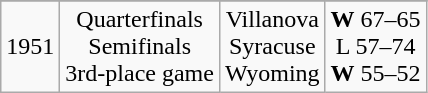<table class="wikitable">
<tr>
</tr>
<tr style="text-align:center;">
<td>1951</td>
<td>Quarterfinals<br>Semifinals<br>3rd-place game</td>
<td>Villanova<br>Syracuse<br>Wyoming</td>
<td><strong>W</strong> 67–65<br>L 57–74<br><strong>W</strong> 55–52</td>
</tr>
</table>
